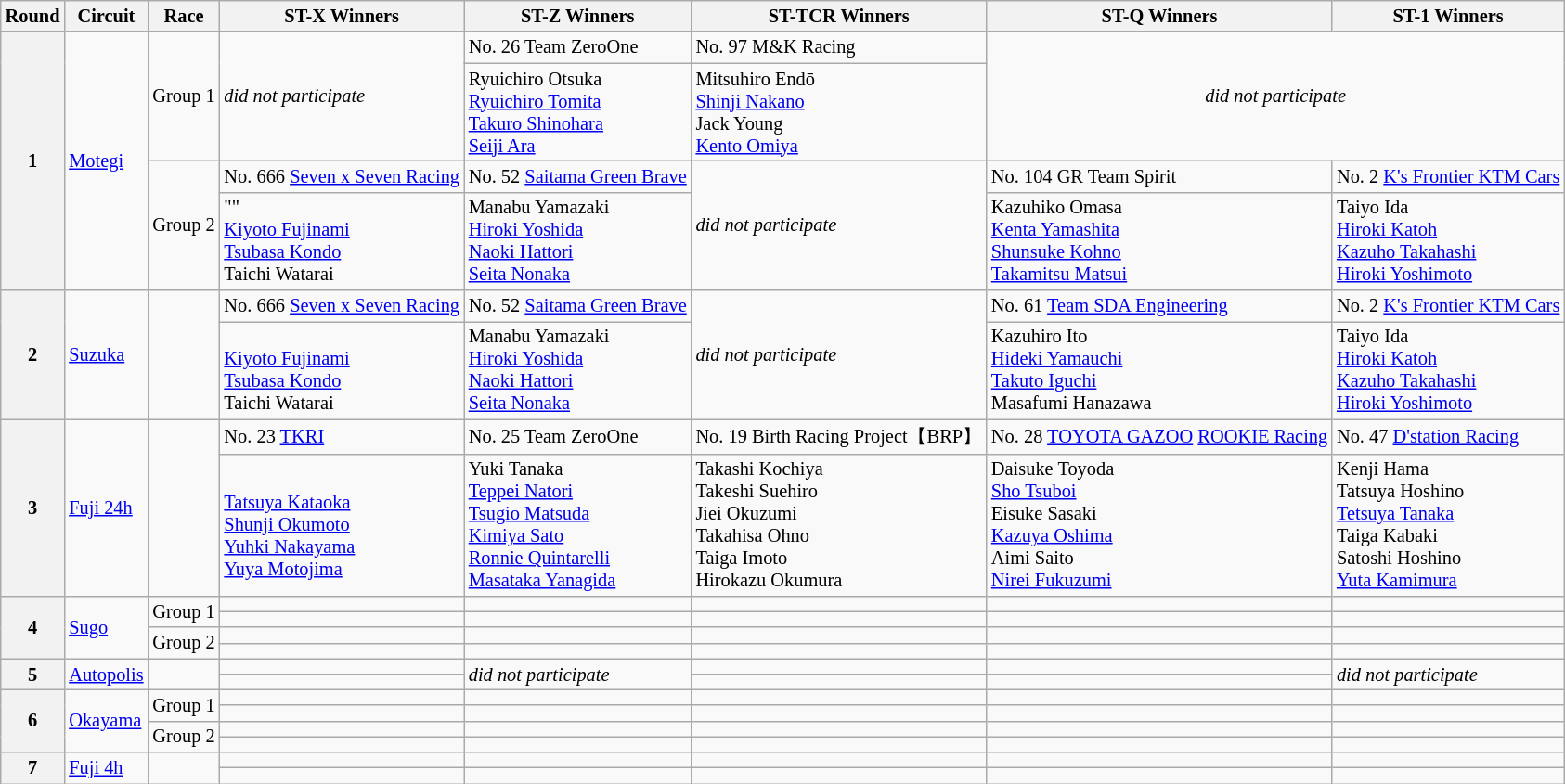<table class="wikitable" style="font-size: 85%">
<tr>
<th>Round</th>
<th>Circuit</th>
<th>Race</th>
<th>ST-X Winners</th>
<th>ST-Z Winners</th>
<th>ST-TCR Winners</th>
<th>ST-Q Winners</th>
<th>ST-1 Winners</th>
</tr>
<tr>
<th rowspan="4">1</th>
<td rowspan="4"><a href='#'>Motegi</a></td>
<td rowspan="2">Group 1</td>
<td rowspan="2"><em>did not participate</em></td>
<td> No. 26 Team ZeroOne</td>
<td> No. 97 M&K Racing</td>
<td rowspan="2" colspan="2" align="center"><em>did not participate</em></td>
</tr>
<tr>
<td> Ryuichiro Otsuka<br> <a href='#'>Ryuichiro Tomita</a><br> <a href='#'>Takuro Shinohara</a><br> <a href='#'>Seiji Ara</a></td>
<td> Mitsuhiro Endō<br> <a href='#'>Shinji Nakano</a><br> Jack Young<br> <a href='#'>Kento Omiya</a></td>
</tr>
<tr>
<td rowspan="2">Group 2</td>
<td> No. 666 <a href='#'>Seven x Seven Racing</a></td>
<td> No. 52 <a href='#'>Saitama Green Brave</a></td>
<td rowspan="2"><em>did not participate</em></td>
<td> No. 104 GR Team Spirit</td>
<td> No. 2 <a href='#'>K's Frontier KTM Cars</a></td>
</tr>
<tr>
<td> ""<br> <a href='#'>Kiyoto Fujinami</a><br> <a href='#'>Tsubasa Kondo</a><br> Taichi Watarai</td>
<td> Manabu Yamazaki<br> <a href='#'>Hiroki Yoshida</a><br> <a href='#'>Naoki Hattori</a><br> <a href='#'>Seita Nonaka</a></td>
<td> Kazuhiko Omasa<br> <a href='#'>Kenta Yamashita</a><br> <a href='#'>Shunsuke Kohno</a><br> <a href='#'>Takamitsu Matsui</a></td>
<td> Taiyo Ida<br> <a href='#'>Hiroki Katoh</a><br> <a href='#'>Kazuho Takahashi</a><br> <a href='#'>Hiroki Yoshimoto</a></td>
</tr>
<tr>
<th rowspan="2">2</th>
<td rowspan="2"><a href='#'>Suzuka</a></td>
<td rowspan="2"></td>
<td> No. 666 <a href='#'>Seven x Seven Racing</a></td>
<td> No. 52 <a href='#'>Saitama Green Brave</a></td>
<td rowspan="2"><em>did not participate</em></td>
<td> No. 61 <a href='#'>Team SDA Engineering</a></td>
<td> No. 2 <a href='#'>K's Frontier KTM Cars</a></td>
</tr>
<tr>
<td> <br> <a href='#'>Kiyoto Fujinami</a><br> <a href='#'>Tsubasa Kondo</a><br> Taichi Watarai</td>
<td> Manabu Yamazaki<br> <a href='#'>Hiroki Yoshida</a><br> <a href='#'>Naoki Hattori</a><br> <a href='#'>Seita Nonaka</a></td>
<td> Kazuhiro Ito<br> <a href='#'>Hideki Yamauchi</a><br> <a href='#'>Takuto Iguchi</a><br> Masafumi Hanazawa</td>
<td> Taiyo Ida<br> <a href='#'>Hiroki Katoh</a><br> <a href='#'>Kazuho Takahashi</a><br> <a href='#'>Hiroki Yoshimoto</a></td>
</tr>
<tr>
<th rowspan="2">3</th>
<td rowspan="2"><a href='#'>Fuji 24h</a></td>
<td rowspan="2"></td>
<td> No. 23 <a href='#'>TKRI</a></td>
<td> No. 25 Team ZeroOne</td>
<td> No. 19 Birth Racing Project【BRP】</td>
<td> No. 28 <a href='#'>TOYOTA GAZOO</a> <a href='#'>ROOKIE Racing</a></td>
<td> No. 47 <a href='#'>D'station Racing</a></td>
</tr>
<tr>
<td> <br> <a href='#'>Tatsuya Kataoka</a><br> <a href='#'>Shunji Okumoto</a><br> <a href='#'>Yuhki Nakayama</a><br> <a href='#'>Yuya Motojima</a></td>
<td> Yuki Tanaka<br> <a href='#'>Teppei Natori</a><br> <a href='#'>Tsugio Matsuda</a><br> <a href='#'>Kimiya Sato</a><br> <a href='#'>Ronnie Quintarelli</a><br> <a href='#'>Masataka Yanagida</a></td>
<td> Takashi Kochiya<br> Takeshi Suehiro<br> Jiei Okuzumi<br> Takahisa Ohno<br> Taiga Imoto<br> Hirokazu Okumura</td>
<td> Daisuke Toyoda<br> <a href='#'>Sho Tsuboi</a><br> Eisuke Sasaki<br> <a href='#'>Kazuya Oshima</a><br> Aimi Saito<br> <a href='#'>Nirei Fukuzumi</a></td>
<td> Kenji Hama<br> Tatsuya Hoshino<br> <a href='#'>Tetsuya Tanaka</a><br> Taiga Kabaki<br> Satoshi Hoshino<br> <a href='#'>Yuta Kamimura</a></td>
</tr>
<tr>
<th rowspan="4">4</th>
<td rowspan="4"><a href='#'>Sugo</a></td>
<td rowspan="2">Group 1</td>
<td></td>
<td></td>
<td></td>
<td></td>
<td></td>
</tr>
<tr>
<td></td>
<td></td>
<td></td>
<td></td>
<td></td>
</tr>
<tr>
<td rowspan="2">Group 2</td>
<td></td>
<td></td>
<td></td>
<td></td>
<td></td>
</tr>
<tr>
<td></td>
<td></td>
<td></td>
<td></td>
<td></td>
</tr>
<tr>
<th rowspan="2">5</th>
<td rowspan="2"><a href='#'>Autopolis</a></td>
<td rowspan="2"></td>
<td></td>
<td rowspan="2"><em>did not participate</em></td>
<td></td>
<td></td>
<td rowspan="2"><em>did not participate</em></td>
</tr>
<tr>
<td></td>
<td></td>
<td></td>
</tr>
<tr>
<th rowspan="4">6</th>
<td rowspan="4"><a href='#'>Okayama</a></td>
<td rowspan="2">Group 1</td>
<td></td>
<td></td>
<td></td>
<td></td>
<td></td>
</tr>
<tr>
<td></td>
<td></td>
<td></td>
<td></td>
<td></td>
</tr>
<tr>
<td rowspan="2">Group 2</td>
<td></td>
<td></td>
<td></td>
<td></td>
<td></td>
</tr>
<tr>
<td></td>
<td></td>
<td></td>
<td></td>
<td></td>
</tr>
<tr>
<th rowspan="2">7</th>
<td rowspan="2"><a href='#'>Fuji 4h</a></td>
<td rowspan="2"></td>
<td></td>
<td></td>
<td></td>
<td></td>
<td></td>
</tr>
<tr>
<td></td>
<td></td>
<td></td>
<td></td>
<td></td>
</tr>
</table>
